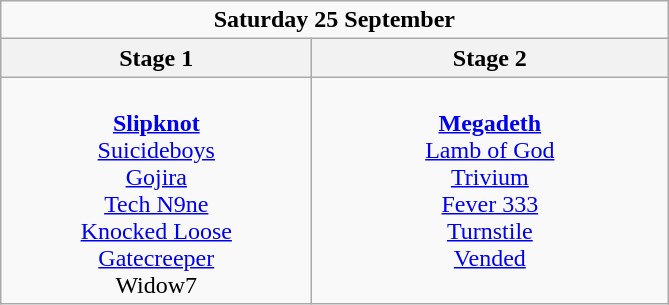<table class="wikitable">
<tr>
<td colspan="4" style="text-align:center;"><strong>Saturday 25 September</strong></td>
</tr>
<tr>
<th>Stage 1</th>
<th>Stage 2</th>
</tr>
<tr>
<td style="text-align:center; vertical-align:top; width:200px;"><br><strong><a href='#'>Slipknot</a></strong><br>
<a href='#'>Suicideboys</a><br>
<a href='#'>Gojira</a><br>
<a href='#'>Tech N9ne</a><br>
<a href='#'>Knocked Loose</a><br>
<a href='#'>Gatecreeper</a><br>
Widow7<br></td>
<td style="text-align:center; vertical-align:top; width:230px;"><br><strong><a href='#'>Megadeth</a></strong><br>
<a href='#'>Lamb of God</a><br>
<a href='#'>Trivium</a><br>
<a href='#'>Fever 333</a><br>
<a href='#'>Turnstile</a><br>
<a href='#'>Vended</a><br></td>
</tr>
</table>
